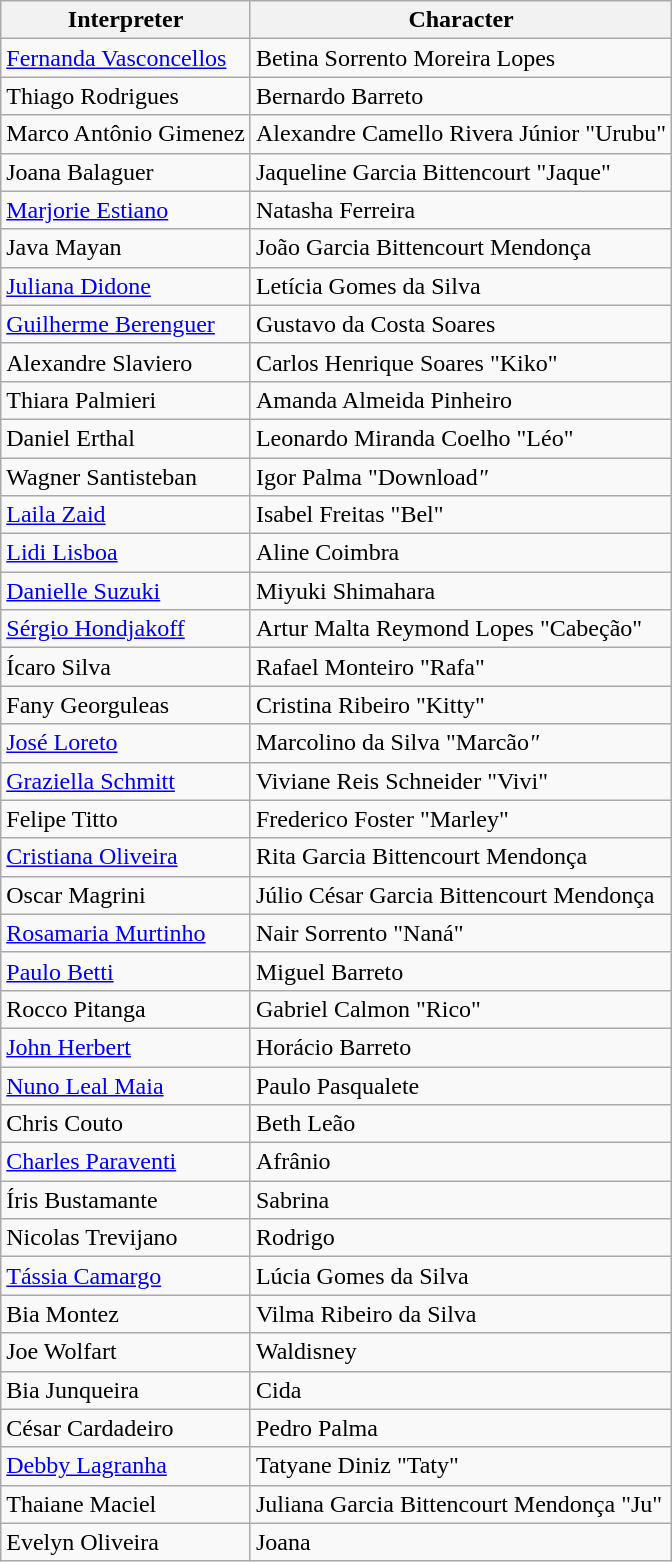<table class="wikitable">
<tr>
<th>Interpreter</th>
<th>Character</th>
</tr>
<tr>
<td><a href='#'>Fernanda Vasconcellos</a></td>
<td>Betina Sorrento Moreira Lopes</td>
</tr>
<tr>
<td>Thiago Rodrigues</td>
<td>Bernardo Barreto</td>
</tr>
<tr>
<td>Marco Antônio Gimenez</td>
<td>Alexandre Camello Rivera Júnior "Urubu"</td>
</tr>
<tr>
<td>Joana Balaguer</td>
<td>Jaqueline Garcia Bittencourt "Jaque"</td>
</tr>
<tr>
<td><a href='#'>Marjorie Estiano</a></td>
<td>Natasha Ferreira</td>
</tr>
<tr>
<td>Java Mayan</td>
<td>João Garcia Bittencourt Mendonça</td>
</tr>
<tr>
<td><a href='#'>Juliana Didone</a></td>
<td>Letícia Gomes da Silva</td>
</tr>
<tr>
<td><a href='#'>Guilherme Berenguer</a></td>
<td>Gustavo da Costa Soares</td>
</tr>
<tr>
<td>Alexandre Slaviero</td>
<td>Carlos Henrique Soares "Kiko"</td>
</tr>
<tr>
<td>Thiara Palmieri</td>
<td>Amanda Almeida Pinheiro</td>
</tr>
<tr>
<td>Daniel Erthal</td>
<td>Leonardo Miranda Coelho "Léo"</td>
</tr>
<tr>
<td>Wagner Santisteban</td>
<td>Igor Palma "Download<em>"</em></td>
</tr>
<tr>
<td><a href='#'>Laila Zaid</a></td>
<td>Isabel Freitas "Bel"</td>
</tr>
<tr>
<td><a href='#'>Lidi Lisboa</a></td>
<td>Aline Coimbra</td>
</tr>
<tr>
<td><a href='#'>Danielle Suzuki</a></td>
<td>Miyuki Shimahara</td>
</tr>
<tr>
<td><a href='#'>Sérgio Hondjakoff</a></td>
<td>Artur Malta Reymond Lopes "Cabeção"</td>
</tr>
<tr>
<td>Ícaro Silva</td>
<td>Rafael Monteiro "Rafa"</td>
</tr>
<tr>
<td>Fany Georguleas</td>
<td>Cristina Ribeiro "Kitty"</td>
</tr>
<tr>
<td><a href='#'>José Loreto</a></td>
<td>Marcolino da Silva "Marcão<em>"</em></td>
</tr>
<tr>
<td><a href='#'>Graziella Schmitt</a></td>
<td>Viviane Reis Schneider "Vivi"</td>
</tr>
<tr>
<td>Felipe Titto</td>
<td>Frederico Foster "Marley"</td>
</tr>
<tr>
<td><a href='#'>Cristiana Oliveira</a></td>
<td>Rita Garcia Bittencourt Mendonça</td>
</tr>
<tr>
<td>Oscar Magrini</td>
<td>Júlio César Garcia Bittencourt Mendonça</td>
</tr>
<tr>
<td><a href='#'>Rosamaria Murtinho</a></td>
<td>Nair Sorrento "Naná"</td>
</tr>
<tr>
<td><a href='#'>Paulo Betti</a></td>
<td>Miguel Barreto</td>
</tr>
<tr>
<td>Rocco Pitanga</td>
<td>Gabriel Calmon "Rico"</td>
</tr>
<tr>
<td><a href='#'>John Herbert</a></td>
<td>Horácio Barreto</td>
</tr>
<tr>
<td><a href='#'>Nuno Leal Maia</a></td>
<td>Paulo Pasqualete</td>
</tr>
<tr>
<td>Chris Couto</td>
<td>Beth Leão</td>
</tr>
<tr>
<td><a href='#'>Charles Paraventi</a></td>
<td>Afrânio</td>
</tr>
<tr>
<td>Íris Bustamante</td>
<td>Sabrina</td>
</tr>
<tr>
<td>Nicolas Trevijano</td>
<td>Rodrigo</td>
</tr>
<tr>
<td><a href='#'>Tássia Camargo</a></td>
<td>Lúcia Gomes da Silva</td>
</tr>
<tr>
<td>Bia Montez</td>
<td>Vilma Ribeiro da Silva</td>
</tr>
<tr>
<td>Joe Wolfart</td>
<td>Waldisney</td>
</tr>
<tr>
<td>Bia Junqueira</td>
<td>Cida</td>
</tr>
<tr>
<td>César Cardadeiro</td>
<td>Pedro Palma</td>
</tr>
<tr>
<td><a href='#'>Debby Lagranha</a></td>
<td>Tatyane Diniz "Taty"</td>
</tr>
<tr>
<td>Thaiane Maciel</td>
<td>Juliana Garcia Bittencourt Mendonça "Ju"</td>
</tr>
<tr>
<td>Evelyn Oliveira</td>
<td>Joana</td>
</tr>
</table>
